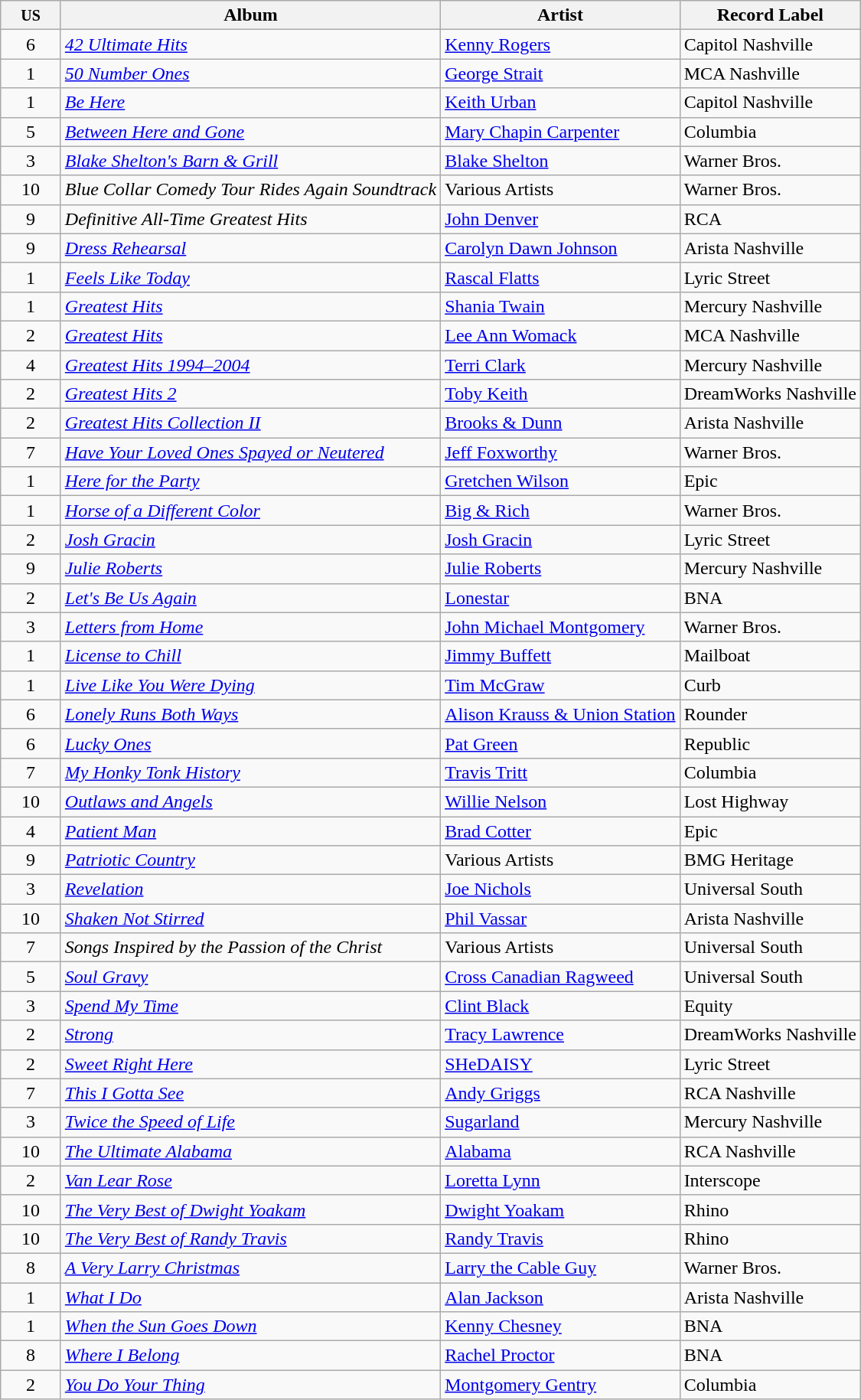<table class="wikitable sortable">
<tr>
<th width=45><small>US</small></th>
<th>Album</th>
<th>Artist</th>
<th>Record Label</th>
</tr>
<tr>
<td align=center>6</td>
<td><em><a href='#'>42 Ultimate Hits</a></em></td>
<td><a href='#'>Kenny Rogers</a></td>
<td>Capitol Nashville</td>
</tr>
<tr>
<td align=center>1</td>
<td><em><a href='#'>50 Number Ones</a></em></td>
<td><a href='#'>George Strait</a></td>
<td>MCA Nashville</td>
</tr>
<tr>
<td align=center>1</td>
<td><em><a href='#'>Be Here</a></em></td>
<td><a href='#'>Keith Urban</a></td>
<td>Capitol Nashville</td>
</tr>
<tr>
<td align=center>5</td>
<td><em><a href='#'>Between Here and Gone</a></em></td>
<td><a href='#'>Mary Chapin Carpenter</a></td>
<td>Columbia</td>
</tr>
<tr>
<td align=center>3</td>
<td><em><a href='#'>Blake Shelton's Barn & Grill</a></em></td>
<td><a href='#'>Blake Shelton</a></td>
<td>Warner Bros.</td>
</tr>
<tr>
<td align=center>10</td>
<td><em>Blue Collar Comedy Tour Rides Again Soundtrack</em></td>
<td>Various Artists</td>
<td>Warner Bros.</td>
</tr>
<tr>
<td align=center>9</td>
<td><em>Definitive All-Time Greatest Hits</em></td>
<td><a href='#'>John Denver</a></td>
<td>RCA</td>
</tr>
<tr>
<td align=center>9</td>
<td><em><a href='#'>Dress Rehearsal</a></em></td>
<td><a href='#'>Carolyn Dawn Johnson</a></td>
<td>Arista Nashville</td>
</tr>
<tr>
<td align=center>1</td>
<td><em><a href='#'>Feels Like Today</a></em></td>
<td><a href='#'>Rascal Flatts</a></td>
<td>Lyric Street</td>
</tr>
<tr>
<td align=center>1</td>
<td><em><a href='#'>Greatest Hits</a></em></td>
<td><a href='#'>Shania Twain</a></td>
<td>Mercury Nashville</td>
</tr>
<tr>
<td align=center>2</td>
<td><em><a href='#'>Greatest Hits</a></em></td>
<td><a href='#'>Lee Ann Womack</a></td>
<td>MCA Nashville</td>
</tr>
<tr>
<td align=center>4</td>
<td><em><a href='#'>Greatest Hits 1994–2004</a></em></td>
<td><a href='#'>Terri Clark</a></td>
<td>Mercury Nashville</td>
</tr>
<tr>
<td align=center>2</td>
<td><em><a href='#'>Greatest Hits 2</a></em></td>
<td><a href='#'>Toby Keith</a></td>
<td>DreamWorks Nashville</td>
</tr>
<tr>
<td align=center>2</td>
<td><em><a href='#'>Greatest Hits Collection II</a></em></td>
<td><a href='#'>Brooks & Dunn</a></td>
<td>Arista Nashville</td>
</tr>
<tr>
<td align=center>7</td>
<td><em><a href='#'>Have Your Loved Ones Spayed or Neutered</a></em></td>
<td><a href='#'>Jeff Foxworthy</a></td>
<td>Warner Bros.</td>
</tr>
<tr>
<td align=center>1</td>
<td><em><a href='#'>Here for the Party</a></em></td>
<td><a href='#'>Gretchen Wilson</a></td>
<td>Epic</td>
</tr>
<tr>
<td align=center>1</td>
<td><em><a href='#'>Horse of a Different Color</a></em></td>
<td><a href='#'>Big & Rich</a></td>
<td>Warner Bros.</td>
</tr>
<tr>
<td align=center>2</td>
<td><em><a href='#'>Josh Gracin</a></em></td>
<td><a href='#'>Josh Gracin</a></td>
<td>Lyric Street</td>
</tr>
<tr>
<td align=center>9</td>
<td><em><a href='#'>Julie Roberts</a></em></td>
<td><a href='#'>Julie Roberts</a></td>
<td>Mercury Nashville</td>
</tr>
<tr>
<td align=center>2</td>
<td><em><a href='#'>Let's Be Us Again</a></em></td>
<td><a href='#'>Lonestar</a></td>
<td>BNA</td>
</tr>
<tr>
<td align=center>3</td>
<td><em><a href='#'>Letters from Home</a></em></td>
<td><a href='#'>John Michael Montgomery</a></td>
<td>Warner Bros.</td>
</tr>
<tr>
<td align=center>1</td>
<td><em><a href='#'>License to Chill</a></em></td>
<td><a href='#'>Jimmy Buffett</a></td>
<td>Mailboat</td>
</tr>
<tr>
<td align=center>1</td>
<td><em><a href='#'>Live Like You Were Dying</a></em></td>
<td><a href='#'>Tim McGraw</a></td>
<td>Curb</td>
</tr>
<tr>
<td align=center>6</td>
<td><em><a href='#'>Lonely Runs Both Ways</a></em></td>
<td><a href='#'>Alison Krauss & Union Station</a></td>
<td>Rounder</td>
</tr>
<tr>
<td align=center>6</td>
<td><em><a href='#'>Lucky Ones</a></em></td>
<td><a href='#'>Pat Green</a></td>
<td>Republic</td>
</tr>
<tr>
<td align=center>7</td>
<td><em><a href='#'>My Honky Tonk History</a></em></td>
<td><a href='#'>Travis Tritt</a></td>
<td>Columbia</td>
</tr>
<tr>
<td align=center>10</td>
<td><em><a href='#'>Outlaws and Angels</a></em></td>
<td><a href='#'>Willie Nelson</a></td>
<td>Lost Highway</td>
</tr>
<tr>
<td align=center>4</td>
<td><em><a href='#'>Patient Man</a></em></td>
<td><a href='#'>Brad Cotter</a></td>
<td>Epic</td>
</tr>
<tr>
<td align=center>9</td>
<td><em><a href='#'>Patriotic Country</a></em></td>
<td>Various Artists</td>
<td>BMG Heritage</td>
</tr>
<tr>
<td align=center>3</td>
<td><em><a href='#'>Revelation</a></em></td>
<td><a href='#'>Joe Nichols</a></td>
<td>Universal South</td>
</tr>
<tr>
<td align=center>10</td>
<td><em><a href='#'>Shaken Not Stirred</a></em></td>
<td><a href='#'>Phil Vassar</a></td>
<td>Arista Nashville</td>
</tr>
<tr>
<td align=center>7</td>
<td><em>Songs Inspired by the Passion of the Christ</em></td>
<td>Various Artists</td>
<td>Universal South</td>
</tr>
<tr>
<td align=center>5</td>
<td><em><a href='#'>Soul Gravy</a></em></td>
<td><a href='#'>Cross Canadian Ragweed</a></td>
<td>Universal South</td>
</tr>
<tr>
<td align=center>3</td>
<td><em><a href='#'>Spend My Time</a></em></td>
<td><a href='#'>Clint Black</a></td>
<td>Equity</td>
</tr>
<tr>
<td align=center>2</td>
<td><em><a href='#'>Strong</a></em></td>
<td><a href='#'>Tracy Lawrence</a></td>
<td>DreamWorks Nashville</td>
</tr>
<tr>
<td align=center>2</td>
<td><em><a href='#'>Sweet Right Here</a></em></td>
<td><a href='#'>SHeDAISY</a></td>
<td>Lyric Street</td>
</tr>
<tr>
<td align=center>7</td>
<td><em><a href='#'>This I Gotta See</a></em></td>
<td><a href='#'>Andy Griggs</a></td>
<td>RCA Nashville</td>
</tr>
<tr>
<td align=center>3</td>
<td><em><a href='#'>Twice the Speed of Life</a></em></td>
<td><a href='#'>Sugarland</a></td>
<td>Mercury Nashville</td>
</tr>
<tr>
<td align=center>10</td>
<td><em><a href='#'>The Ultimate Alabama</a></em></td>
<td><a href='#'>Alabama</a></td>
<td>RCA Nashville</td>
</tr>
<tr>
<td align=center>2</td>
<td><em><a href='#'>Van Lear Rose</a></em></td>
<td><a href='#'>Loretta Lynn</a></td>
<td>Interscope</td>
</tr>
<tr>
<td align=center>10</td>
<td><em><a href='#'>The Very Best of Dwight Yoakam</a></em></td>
<td><a href='#'>Dwight Yoakam</a></td>
<td>Rhino</td>
</tr>
<tr>
<td align=center>10</td>
<td><em><a href='#'>The Very Best of Randy Travis</a></em></td>
<td><a href='#'>Randy Travis</a></td>
<td>Rhino</td>
</tr>
<tr>
<td align=center>8</td>
<td><em><a href='#'>A Very Larry Christmas</a></em></td>
<td><a href='#'>Larry the Cable Guy</a></td>
<td>Warner Bros.</td>
</tr>
<tr>
<td align=center>1</td>
<td><em><a href='#'>What I Do</a></em></td>
<td><a href='#'>Alan Jackson</a></td>
<td>Arista Nashville</td>
</tr>
<tr>
<td align=center>1</td>
<td><em><a href='#'>When the Sun Goes Down</a></em></td>
<td><a href='#'>Kenny Chesney</a></td>
<td>BNA</td>
</tr>
<tr>
<td align=center>8</td>
<td><em><a href='#'>Where I Belong</a></em></td>
<td><a href='#'>Rachel Proctor</a></td>
<td>BNA</td>
</tr>
<tr>
<td align=center>2</td>
<td><em><a href='#'>You Do Your Thing</a></em></td>
<td><a href='#'>Montgomery Gentry</a></td>
<td>Columbia</td>
</tr>
</table>
